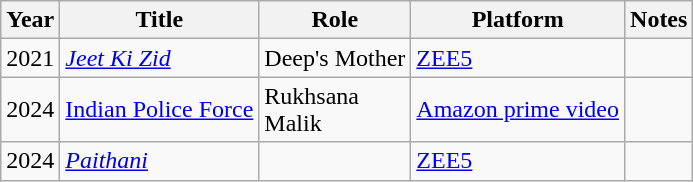<table class="wikitable">
<tr>
<th>Year</th>
<th>Title</th>
<th>Role</th>
<th>Platform</th>
<th>Notes</th>
</tr>
<tr>
<td>2021</td>
<td><em><a href='#'>Jeet Ki Zid</a></em></td>
<td>Deep's Mother</td>
<td><a href='#'>ZEE5</a></td>
<td></td>
</tr>
<tr>
<td>2024</td>
<td><a href='#'>Indian Police Force</a></td>
<td>Rukhsana<br>Malik</td>
<td><a href='#'>Amazon prime video</a></td>
<td></td>
</tr>
<tr>
<td>2024</td>
<td><em><a href='#'>Paithani</a></em></td>
<td></td>
<td><a href='#'>ZEE5</a></td>
<td></td>
</tr>
</table>
